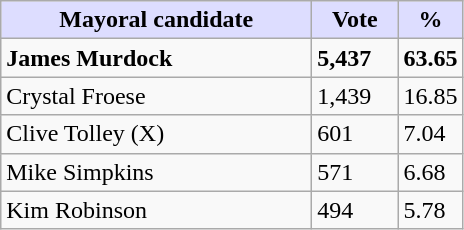<table class="wikitable">
<tr>
<th style="background:#ddf; width:200px;">Mayoral candidate</th>
<th style="background:#ddf; width:50px;">Vote</th>
<th style="background:#ddf; width:30px;">%</th>
</tr>
<tr>
<td><strong>James Murdock</strong></td>
<td><strong>5,437</strong></td>
<td><strong>63.65</strong></td>
</tr>
<tr>
<td>Crystal Froese</td>
<td>1,439</td>
<td>16.85</td>
</tr>
<tr>
<td>Clive Tolley (X)</td>
<td>601</td>
<td>7.04</td>
</tr>
<tr>
<td>Mike Simpkins</td>
<td>571</td>
<td>6.68</td>
</tr>
<tr>
<td>Kim Robinson</td>
<td>494</td>
<td>5.78</td>
</tr>
</table>
